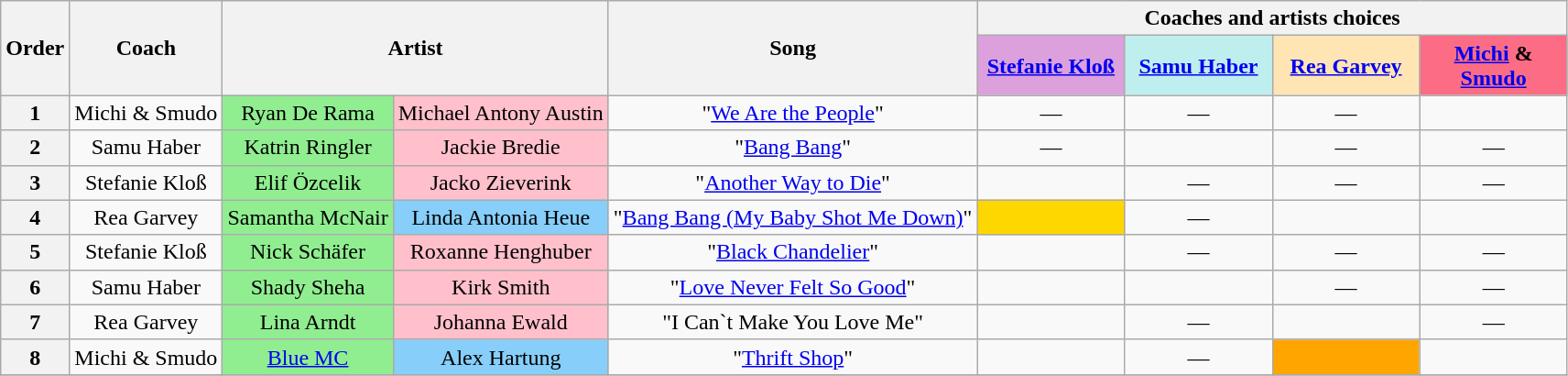<table class="wikitable plainrowheaders" style="text-align:center;">
<tr>
<th scope="col" rowspan=2>Order</th>
<th scope="col" rowspan=2>Coach</th>
<th scope="col" colspan=2 rowspan=2>Artist</th>
<th scope="col" rowspan=2>Song</th>
<th scope="col" colspan=4>Coaches and artists choices</th>
</tr>
<tr>
<th style="background-color:#dca0dc" width="100"><a href='#'>Stefanie Kloß</a></th>
<th style="background-color:#bfeeee" width="100"><a href='#'>Samu Haber</a></th>
<th style="background-color:#ffe5b4" width="100"><a href='#'>Rea Garvey</a></th>
<th style="background-color:#FC6C85" width="100"><a href='#'>Michi</a> & <a href='#'>Smudo</a></th>
</tr>
<tr>
<th scope=col>1</th>
<td>Michi & Smudo</td>
<td style="background:lightgreen;text-align:center;">Ryan De Rama</td>
<td style="background:pink;text-align:center;">Michael Antony Austin</td>
<td>"<a href='#'>We Are the People</a>"</td>
<td>—</td>
<td>—</td>
<td>—</td>
<td></td>
</tr>
<tr>
<th scope=col>2</th>
<td>Samu Haber</td>
<td style="background:lightgreen;text-align:center;">Katrin Ringler</td>
<td style="background:pink;text-align:center;">Jackie Bredie</td>
<td>"<a href='#'>Bang Bang</a>"</td>
<td>—</td>
<td></td>
<td>—</td>
<td>—</td>
</tr>
<tr>
<th scope=col>3</th>
<td>Stefanie Kloß</td>
<td style="background:lightgreen;text-align:center;">Elif Özcelik</td>
<td style="background:pink;text-align:center;">Jacko Zieverink</td>
<td>"<a href='#'>Another Way to Die</a>"</td>
<td></td>
<td>—</td>
<td>—</td>
<td>—</td>
</tr>
<tr>
<th scope=col>4</th>
<td>Rea Garvey</td>
<td style="background:lightgreen;text-align:center;">Samantha McNair</td>
<td style="background:lightskyblue;text-align:center;">Linda Antonia Heue</td>
<td>"<a href='#'>Bang Bang (My Baby Shot Me Down)</a>"</td>
<td style="background:gold;text-align:center;"></td>
<td>—</td>
<td></td>
<td></td>
</tr>
<tr>
<th scope=col>5</th>
<td>Stefanie Kloß</td>
<td style="background:lightgreen;text-align:center;">Nick Schäfer</td>
<td style="background:pink;text-align:center;">Roxanne Henghuber</td>
<td>"<a href='#'>Black Chandelier</a>"</td>
<td></td>
<td>—</td>
<td>—</td>
<td>—</td>
</tr>
<tr>
<th scope=col>6</th>
<td>Samu Haber</td>
<td style="background:lightgreen;text-align:center;">Shady Sheha</td>
<td style="background:pink;text-align:center;">Kirk Smith</td>
<td>"<a href='#'>Love Never Felt So Good</a>"</td>
<td></td>
<td></td>
<td>—</td>
<td>—</td>
</tr>
<tr>
<th scope=col>7</th>
<td>Rea Garvey</td>
<td style="background:lightgreen;text-align:center;">Lina Arndt</td>
<td style="background:pink;text-align:center;">Johanna Ewald</td>
<td>"I Can`t Make You Love Me"</td>
<td></td>
<td>—</td>
<td></td>
<td>—</td>
</tr>
<tr>
<th scope=col>8</th>
<td>Michi & Smudo</td>
<td style="background:lightgreen;text-align:center;"><a href='#'>Blue MC</a></td>
<td style="background:lightskyblue;text-align:center;">Alex Hartung</td>
<td>"<a href='#'>Thrift Shop</a>"</td>
<td></td>
<td>—</td>
<td style="background:orange;text-align:center;"></td>
<td></td>
</tr>
<tr>
</tr>
</table>
